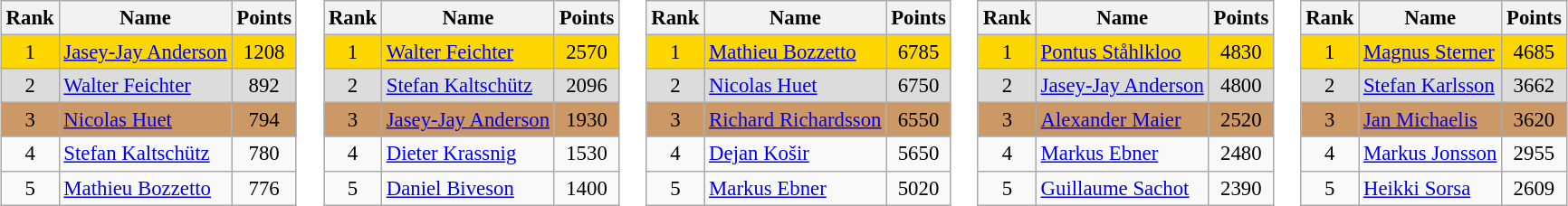<table style="font-size:95%">
<tr valign="top">
<td><br><table class="wikitable">
<tr class="hintergrundfarbe5">
<th>Rank</th>
<th>Name</th>
<th>Points</th>
</tr>
<tr style="background:#FFD700;">
<td style="text-align:center;">1</td>
<td> <a href='#'>Jasey-Jay Anderson</a></td>
<td style="text-align:center;">1208</td>
</tr>
<tr style="background:#DCDCDC;">
<td style="text-align:center;">2</td>
<td> <a href='#'>Walter Feichter</a></td>
<td style="text-align:center;">892</td>
</tr>
<tr style="background:#CC9966;">
<td style="text-align:center;">3</td>
<td> <a href='#'>Nicolas Huet</a></td>
<td style="text-align:center;">794</td>
</tr>
<tr>
<td style="text-align:center;">4</td>
<td> <a href='#'>Stefan Kaltschütz</a></td>
<td style="text-align:center;">780</td>
</tr>
<tr>
<td style="text-align:center;">5</td>
<td> <a href='#'>Mathieu Bozzetto</a></td>
<td style="text-align:center;">776</td>
</tr>
</table>
</td>
<td><br><table class="wikitable">
<tr class="hintergrundfarbe5">
<th>Rank</th>
<th>Name</th>
<th>Points</th>
</tr>
<tr style="background:#FFD700;">
<td style="text-align:center;">1</td>
<td> <a href='#'>Walter Feichter</a></td>
<td style="text-align:center;">2570</td>
</tr>
<tr style="background:#DCDCDC;">
<td style="text-align:center;">2</td>
<td> <a href='#'>Stefan Kaltschütz</a></td>
<td style="text-align:center;">2096</td>
</tr>
<tr style="background:#CC9966;">
<td style="text-align:center;">3</td>
<td> <a href='#'>Jasey-Jay Anderson</a></td>
<td style="text-align:center;">1930</td>
</tr>
<tr>
<td style="text-align:center;">4</td>
<td> <a href='#'>Dieter Krassnig</a></td>
<td style="text-align:center;">1530</td>
</tr>
<tr>
<td style="text-align:center;">5</td>
<td> <a href='#'>Daniel Biveson</a></td>
<td style="text-align:center;">1400</td>
</tr>
</table>
</td>
<td><br><table class="wikitable">
<tr class="hintergrundfarbe5">
<th>Rank</th>
<th>Name</th>
<th>Points</th>
</tr>
<tr style="background:#FFD700;">
<td style="text-align:center;">1</td>
<td> <a href='#'>Mathieu Bozzetto</a></td>
<td style="text-align:center;">6785</td>
</tr>
<tr style="background:#DCDCDC;">
<td style="text-align:center;">2</td>
<td> <a href='#'>Nicolas Huet</a></td>
<td style="text-align:center;">6750</td>
</tr>
<tr style="background:#CC9966;">
<td style="text-align:center;">3</td>
<td> <a href='#'>Richard Richardsson</a></td>
<td style="text-align:center;">6550</td>
</tr>
<tr>
<td style="text-align:center;">4</td>
<td> <a href='#'>Dejan Košir</a></td>
<td style="text-align:center;">5650</td>
</tr>
<tr>
<td style="text-align:center;">5</td>
<td> <a href='#'>Markus Ebner</a></td>
<td style="text-align:center;">5020</td>
</tr>
</table>
</td>
<td><br><table class="wikitable">
<tr class="hintergrundfarbe5">
<th>Rank</th>
<th>Name</th>
<th>Points</th>
</tr>
<tr style="background:#FFD700;">
<td style="text-align:center;">1</td>
<td> <a href='#'>Pontus Ståhlkloo</a></td>
<td style="text-align:center;">4830</td>
</tr>
<tr style="background:#DCDCDC;">
<td style="text-align:center;">2</td>
<td> <a href='#'>Jasey-Jay Anderson</a></td>
<td style="text-align:center;">4800</td>
</tr>
<tr style="background:#CC9966;">
<td style="text-align:center;">3</td>
<td> <a href='#'>Alexander Maier</a></td>
<td style="text-align:center;">2520</td>
</tr>
<tr>
<td style="text-align:center;">4</td>
<td> <a href='#'>Markus Ebner</a></td>
<td style="text-align:center;">2480</td>
</tr>
<tr>
<td style="text-align:center;">5</td>
<td> <a href='#'>Guillaume Sachot</a></td>
<td style="text-align:center;">2390</td>
</tr>
</table>
</td>
<td><br><table class="wikitable">
<tr class="hintergrundfarbe5">
<th>Rank</th>
<th>Name</th>
<th>Points</th>
</tr>
<tr style="background:#FFD700;">
<td style="text-align:center;">1</td>
<td> <a href='#'>Magnus Sterner</a></td>
<td style="text-align:center;">4685</td>
</tr>
<tr style="background:#DCDCDC;">
<td style="text-align:center;">2</td>
<td> <a href='#'>Stefan Karlsson</a></td>
<td style="text-align:center;">3662</td>
</tr>
<tr style="background:#CC9966;">
<td style="text-align:center;">3</td>
<td> <a href='#'>Jan Michaelis</a></td>
<td style="text-align:center;">3620</td>
</tr>
<tr>
<td style="text-align:center;">4</td>
<td> <a href='#'>Markus Jonsson</a></td>
<td style="text-align:center;">2955</td>
</tr>
<tr>
<td style="text-align:center;">5</td>
<td> <a href='#'>Heikki Sorsa</a></td>
<td style="text-align:center;">2609</td>
</tr>
</table>
</td>
</tr>
</table>
